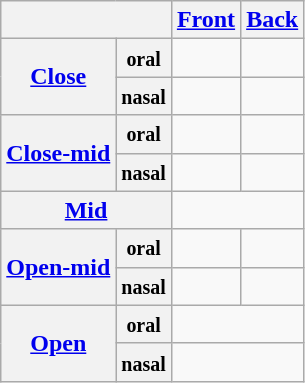<table class="wikitable" style="text-align:center;">
<tr>
<th colspan=2></th>
<th><a href='#'>Front</a></th>
<th><a href='#'>Back</a></th>
</tr>
<tr>
<th rowspan=2><a href='#'>Close</a></th>
<th><small>oral</small></th>
<td></td>
<td></td>
</tr>
<tr>
<th><small>nasal</small></th>
<td></td>
<td></td>
</tr>
<tr>
<th rowspan=2><a href='#'>Close-mid</a></th>
<th><small>oral</small></th>
<td></td>
<td></td>
</tr>
<tr>
<th><small>nasal</small></th>
<td></td>
<td></td>
</tr>
<tr>
<th colspan=2><a href='#'>Mid</a></th>
<td colspan="2"></td>
</tr>
<tr>
<th rowspan=2><a href='#'>Open-mid</a></th>
<th><small>oral</small></th>
<td></td>
<td></td>
</tr>
<tr>
<th><small>nasal</small></th>
<td></td>
<td></td>
</tr>
<tr>
<th rowspan=2><a href='#'>Open</a></th>
<th><small>oral</small></th>
<td colspan="2"></td>
</tr>
<tr>
<th><small>nasal</small></th>
<td colspan="2"></td>
</tr>
</table>
